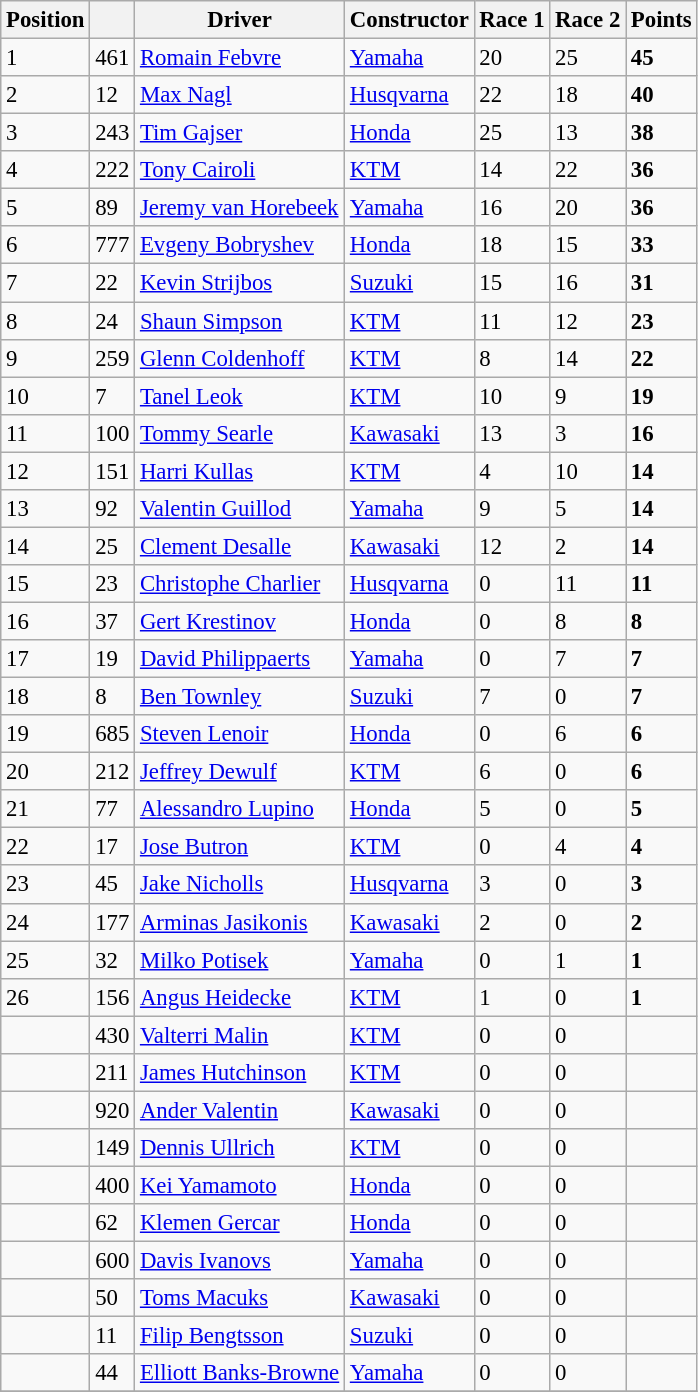<table class="wikitable" style="font-size:95%;">
<tr>
<th>Position</th>
<th></th>
<th>Driver</th>
<th>Constructor</th>
<th>Race 1</th>
<th>Race 2</th>
<th>Points</th>
</tr>
<tr>
<td>1</td>
<td>461</td>
<td> <a href='#'>Romain Febvre</a></td>
<td><a href='#'>Yamaha</a></td>
<td>20</td>
<td>25</td>
<td><strong>45</strong></td>
</tr>
<tr>
<td>2</td>
<td>12</td>
<td> <a href='#'>Max Nagl</a></td>
<td><a href='#'>Husqvarna</a></td>
<td>22</td>
<td>18</td>
<td><strong>40</strong></td>
</tr>
<tr>
<td>3</td>
<td>243</td>
<td> <a href='#'>Tim Gajser</a></td>
<td><a href='#'>Honda</a></td>
<td>25</td>
<td>13</td>
<td><strong>38</strong></td>
</tr>
<tr>
<td>4</td>
<td>222</td>
<td> <a href='#'>Tony Cairoli</a></td>
<td><a href='#'>KTM</a></td>
<td>14</td>
<td>22</td>
<td><strong>36</strong></td>
</tr>
<tr>
<td>5</td>
<td>89</td>
<td> <a href='#'>Jeremy van Horebeek</a></td>
<td><a href='#'>Yamaha</a></td>
<td>16</td>
<td>20</td>
<td><strong>36</strong></td>
</tr>
<tr>
<td>6</td>
<td>777</td>
<td> <a href='#'>Evgeny Bobryshev</a></td>
<td><a href='#'>Honda</a></td>
<td>18</td>
<td>15</td>
<td><strong>33</strong></td>
</tr>
<tr>
<td>7</td>
<td>22</td>
<td> <a href='#'>Kevin Strijbos</a></td>
<td><a href='#'>Suzuki</a></td>
<td>15</td>
<td>16</td>
<td><strong>31</strong></td>
</tr>
<tr>
<td>8</td>
<td>24</td>
<td> <a href='#'>Shaun Simpson</a></td>
<td><a href='#'>KTM</a></td>
<td>11</td>
<td>12</td>
<td><strong>23</strong></td>
</tr>
<tr>
<td>9</td>
<td>259</td>
<td> <a href='#'>Glenn Coldenhoff</a></td>
<td><a href='#'>KTM</a></td>
<td>8</td>
<td>14</td>
<td><strong>22</strong></td>
</tr>
<tr>
<td>10</td>
<td>7</td>
<td> <a href='#'>Tanel Leok</a></td>
<td><a href='#'>KTM</a></td>
<td>10</td>
<td>9</td>
<td><strong>19</strong></td>
</tr>
<tr>
<td>11</td>
<td>100</td>
<td> <a href='#'>Tommy Searle</a></td>
<td><a href='#'>Kawasaki</a></td>
<td>13</td>
<td>3</td>
<td><strong>16</strong></td>
</tr>
<tr>
<td>12</td>
<td>151</td>
<td> <a href='#'>Harri Kullas</a></td>
<td><a href='#'>KTM</a></td>
<td>4</td>
<td>10</td>
<td><strong>14</strong></td>
</tr>
<tr>
<td>13</td>
<td>92</td>
<td> <a href='#'>Valentin Guillod</a></td>
<td><a href='#'>Yamaha</a></td>
<td>9</td>
<td>5</td>
<td><strong>14</strong></td>
</tr>
<tr>
<td>14</td>
<td>25</td>
<td> <a href='#'>Clement Desalle</a></td>
<td><a href='#'>Kawasaki</a></td>
<td>12</td>
<td>2</td>
<td><strong>14</strong></td>
</tr>
<tr>
<td>15</td>
<td>23</td>
<td> <a href='#'>Christophe Charlier</a></td>
<td><a href='#'>Husqvarna</a></td>
<td>0</td>
<td>11</td>
<td><strong>11</strong></td>
</tr>
<tr>
<td>16</td>
<td>37</td>
<td> <a href='#'>Gert Krestinov</a></td>
<td><a href='#'>Honda</a></td>
<td>0</td>
<td>8</td>
<td><strong>8</strong></td>
</tr>
<tr>
<td>17</td>
<td>19</td>
<td> <a href='#'>David Philippaerts</a></td>
<td><a href='#'>Yamaha</a></td>
<td>0</td>
<td>7</td>
<td><strong>7</strong></td>
</tr>
<tr>
<td>18</td>
<td>8</td>
<td> <a href='#'>Ben Townley</a></td>
<td><a href='#'>Suzuki</a></td>
<td>7</td>
<td>0</td>
<td><strong>7</strong></td>
</tr>
<tr>
<td>19</td>
<td>685</td>
<td> <a href='#'>Steven Lenoir</a></td>
<td><a href='#'>Honda</a></td>
<td>0</td>
<td>6</td>
<td><strong>6</strong></td>
</tr>
<tr>
<td>20</td>
<td>212</td>
<td> <a href='#'>Jeffrey Dewulf</a></td>
<td><a href='#'>KTM</a></td>
<td>6</td>
<td>0</td>
<td><strong>6</strong></td>
</tr>
<tr>
<td>21</td>
<td>77</td>
<td> <a href='#'>Alessandro Lupino</a></td>
<td><a href='#'>Honda</a></td>
<td>5</td>
<td>0</td>
<td><strong>5</strong></td>
</tr>
<tr>
<td>22</td>
<td>17</td>
<td> <a href='#'>Jose Butron</a></td>
<td><a href='#'>KTM</a></td>
<td>0</td>
<td>4</td>
<td><strong>4</strong></td>
</tr>
<tr>
<td>23</td>
<td>45</td>
<td> <a href='#'>Jake Nicholls</a></td>
<td><a href='#'>Husqvarna</a></td>
<td>3</td>
<td>0</td>
<td><strong>3</strong></td>
</tr>
<tr>
<td>24</td>
<td>177</td>
<td> <a href='#'>Arminas Jasikonis</a></td>
<td><a href='#'>Kawasaki</a></td>
<td>2</td>
<td>0</td>
<td><strong>2</strong></td>
</tr>
<tr>
<td>25</td>
<td>32</td>
<td> <a href='#'>Milko Potisek</a></td>
<td><a href='#'>Yamaha</a></td>
<td>0</td>
<td>1</td>
<td><strong>1</strong></td>
</tr>
<tr>
<td>26</td>
<td>156</td>
<td> <a href='#'>Angus Heidecke</a></td>
<td><a href='#'>KTM</a></td>
<td>1</td>
<td>0</td>
<td><strong>1</strong></td>
</tr>
<tr>
<td></td>
<td>430</td>
<td> <a href='#'>Valterri Malin</a></td>
<td><a href='#'>KTM</a></td>
<td>0</td>
<td>0</td>
<td></td>
</tr>
<tr>
<td></td>
<td>211</td>
<td> <a href='#'>James Hutchinson</a></td>
<td><a href='#'>KTM</a></td>
<td>0</td>
<td>0</td>
<td></td>
</tr>
<tr>
<td></td>
<td>920</td>
<td> <a href='#'>Ander Valentin</a></td>
<td><a href='#'>Kawasaki</a></td>
<td>0</td>
<td>0</td>
<td></td>
</tr>
<tr>
<td></td>
<td>149</td>
<td> <a href='#'>Dennis Ullrich</a></td>
<td><a href='#'>KTM</a></td>
<td>0</td>
<td>0</td>
<td></td>
</tr>
<tr>
<td></td>
<td>400</td>
<td> <a href='#'>Kei Yamamoto</a></td>
<td><a href='#'>Honda</a></td>
<td>0</td>
<td>0</td>
<td></td>
</tr>
<tr>
<td></td>
<td>62</td>
<td> <a href='#'>Klemen Gercar</a></td>
<td><a href='#'>Honda</a></td>
<td>0</td>
<td>0</td>
<td></td>
</tr>
<tr>
<td></td>
<td>600</td>
<td> <a href='#'>Davis Ivanovs</a></td>
<td><a href='#'>Yamaha</a></td>
<td>0</td>
<td>0</td>
<td></td>
</tr>
<tr>
<td></td>
<td>50</td>
<td> <a href='#'>Toms Macuks</a></td>
<td><a href='#'>Kawasaki</a></td>
<td>0</td>
<td>0</td>
<td></td>
</tr>
<tr>
<td></td>
<td>11</td>
<td> <a href='#'>Filip Bengtsson</a></td>
<td><a href='#'>Suzuki</a></td>
<td>0</td>
<td>0</td>
<td></td>
</tr>
<tr>
<td></td>
<td>44</td>
<td> <a href='#'>Elliott Banks-Browne</a></td>
<td><a href='#'>Yamaha</a></td>
<td>0</td>
<td>0</td>
<td></td>
</tr>
<tr>
</tr>
</table>
